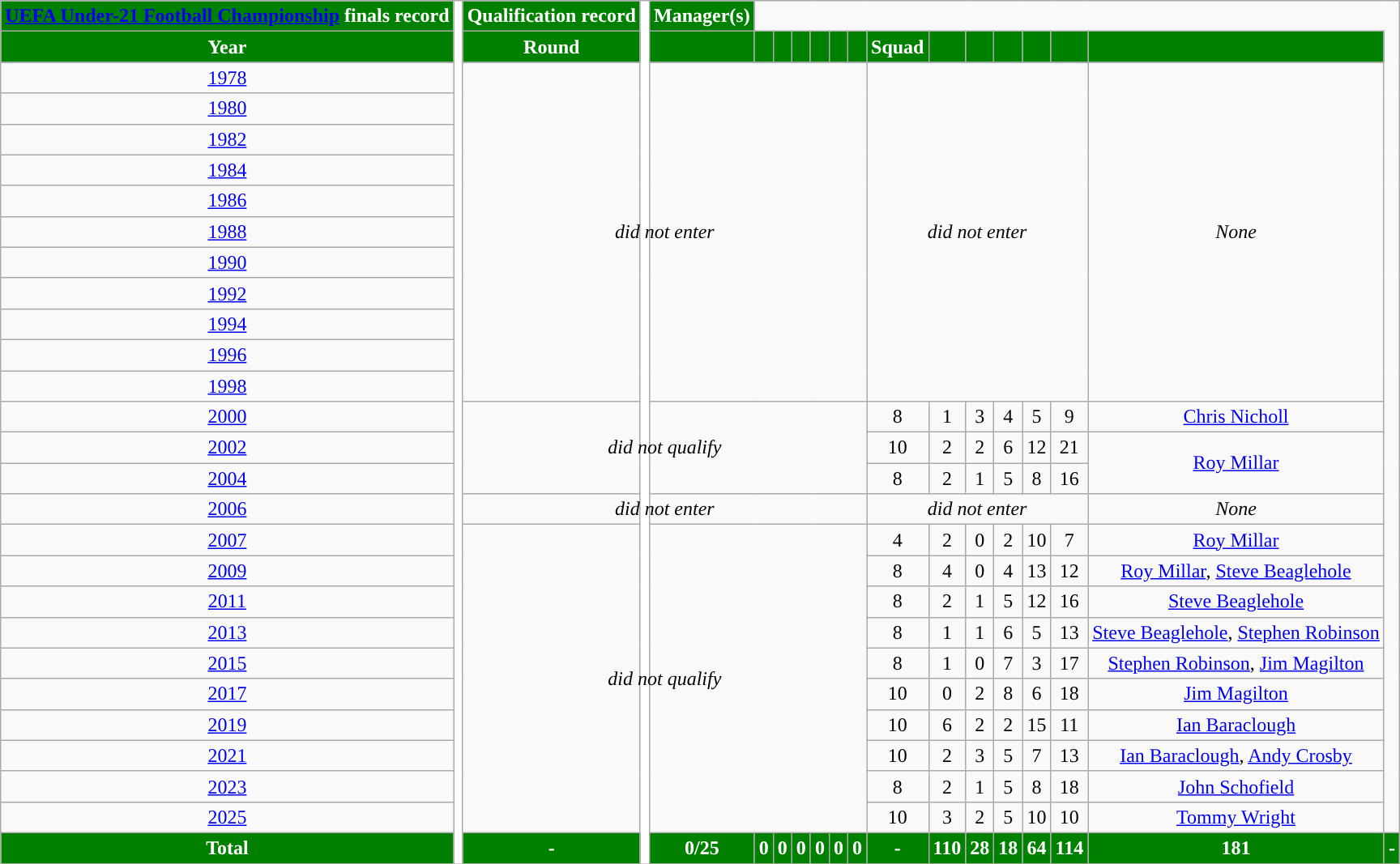<table class="wikitable" style="text-align: center;">
<tr>
<th style="background-color:#008000; color:white; "><a href='#'>UEFA Under-21 Football Championship</a> finals record</th>
<th style="background-color:white" rowspan="28"></th>
<th style="background-color:#008000; color:white; ">Qualification record</th>
<th style="background-color:white" rowspan="28"></th>
<th style="background-color:#008000; color:white; ">Manager(s)</th>
</tr>
<tr>
<th style="background-color:#008000; color:white; ">Year</th>
<th style="background-color:#008000; color:white; ">Round</th>
<th style="background-color:#008000; color:white; "></th>
<th style="background-color:#008000; color:white; "></th>
<th style="background-color:#008000; color:white; "></th>
<th style="background-color:#008000; color:white; "></th>
<th style="background-color:#008000; color:white; "></th>
<th style="background-color:#008000; color:white; "></th>
<th style="background-color:#008000; color:white; "></th>
<th style="background-color:#008000; color:white; ">Squad</th>
<th style="background-color:#008000; color:white; "></th>
<th style="background-color:#008000; color:white; "></th>
<th style="background-color:#008000; color:white; "></th>
<th style="background-color:#008000; color:white; "></th>
<th style="background-color:#008000; color:white; "></th>
<th style="background-color:#008000; color:white; "></th>
</tr>
<tr>
<td scope="row"><a href='#'>1978</a></td>
<td rowspan="11" colspan=9><em>did not enter</em></td>
<td rowspan="11" colspan=6><em>did not enter</em></td>
<td rowspan="11"><em>None</em></td>
</tr>
<tr>
<td scope="row"><a href='#'>1980</a></td>
</tr>
<tr>
<td scope="row"><a href='#'>1982</a></td>
</tr>
<tr>
<td scope="row"><a href='#'>1984</a></td>
</tr>
<tr>
<td scope="row"><a href='#'>1986</a></td>
</tr>
<tr>
<td scope="row"><a href='#'>1988</a></td>
</tr>
<tr>
<td scope="row"><a href='#'>1990</a></td>
</tr>
<tr>
<td scope="row"><a href='#'>1992</a></td>
</tr>
<tr>
<td scope="row"> <a href='#'>1994</a></td>
</tr>
<tr>
<td scope="row"> <a href='#'>1996</a></td>
</tr>
<tr>
<td scope="row"> <a href='#'>1998</a></td>
</tr>
<tr>
<td scope="row"> <a href='#'>2000</a></td>
<td rowspan="3" colspan=9><em>did not qualify</em></td>
<td>8</td>
<td>1</td>
<td>3</td>
<td>4</td>
<td>5</td>
<td>9</td>
<td><a href='#'>Chris Nicholl</a></td>
</tr>
<tr>
<td scope="row"> <a href='#'>2002</a></td>
<td>10</td>
<td>2</td>
<td>2</td>
<td>6</td>
<td>12</td>
<td>21</td>
<td rowspan="2"><a href='#'>Roy Millar</a></td>
</tr>
<tr>
<td scope="row"> <a href='#'>2004</a></td>
<td>8</td>
<td>2</td>
<td>1</td>
<td>5</td>
<td>8</td>
<td>16</td>
</tr>
<tr>
<td scope="row"> <a href='#'>2006</a></td>
<td rowspan="1" colspan=9><em>did not enter</em></td>
<td rowspan="1" colspan=6><em>did not enter</em></td>
<td rowspan="1"><em>None</em></td>
</tr>
<tr>
<td scope="row"> <a href='#'>2007</a></td>
<td rowspan="10" colspan=9><em>did not qualify</em></td>
<td>4</td>
<td>2</td>
<td>0</td>
<td>2</td>
<td>10</td>
<td>7</td>
<td><a href='#'>Roy Millar</a></td>
</tr>
<tr>
<td scope="row"> <a href='#'>2009</a></td>
<td>8</td>
<td>4</td>
<td>0</td>
<td>4</td>
<td>13</td>
<td>12</td>
<td><a href='#'>Roy Millar</a>, <a href='#'>Steve Beaglehole</a></td>
</tr>
<tr>
<td scope="row"> <a href='#'>2011</a></td>
<td>8</td>
<td>2</td>
<td>1</td>
<td>5</td>
<td>12</td>
<td>16</td>
<td><a href='#'>Steve Beaglehole</a></td>
</tr>
<tr>
<td scope="row"> <a href='#'>2013</a></td>
<td>8</td>
<td>1</td>
<td>1</td>
<td>6</td>
<td>5</td>
<td>13</td>
<td><a href='#'>Steve Beaglehole</a>, <a href='#'>Stephen Robinson</a></td>
</tr>
<tr>
<td scope="row"> <a href='#'>2015</a></td>
<td>8</td>
<td>1</td>
<td>0</td>
<td>7</td>
<td>3</td>
<td>17</td>
<td><a href='#'>Stephen Robinson</a>, <a href='#'>Jim Magilton</a></td>
</tr>
<tr>
<td scope="row"> <a href='#'>2017</a></td>
<td>10</td>
<td>0</td>
<td>2</td>
<td>8</td>
<td>6</td>
<td>18</td>
<td><a href='#'>Jim Magilton</a></td>
</tr>
<tr>
<td scope="row"> <a href='#'>2019</a></td>
<td>10</td>
<td>6</td>
<td>2</td>
<td>2</td>
<td>15</td>
<td>11</td>
<td><a href='#'>Ian Baraclough</a></td>
</tr>
<tr>
<td scope="row"> <a href='#'>2021</a></td>
<td>10</td>
<td>2</td>
<td>3</td>
<td>5</td>
<td>7</td>
<td>13</td>
<td><a href='#'>Ian Baraclough</a>, <a href='#'>Andy Crosby</a></td>
</tr>
<tr>
<td scope="row"> <a href='#'>2023</a></td>
<td>8</td>
<td>2</td>
<td>1</td>
<td>5</td>
<td>8</td>
<td>18</td>
<td><a href='#'>John Schofield</a></td>
</tr>
<tr>
<td scope="row"> <a href='#'>2025</a></td>
<td>10</td>
<td>3</td>
<td>2</td>
<td>5</td>
<td>10</td>
<td>10</td>
<td><a href='#'>Tommy Wright</a></td>
</tr>
<tr>
<th style="background-color:#008000; color:white; "><strong>Total</strong></th>
<th style="background-color:#008000; color:white; "><strong>-</strong></th>
<th style="background-color:#008000; color:white; "><strong>0/25</strong></th>
<th style="background-color:#008000; color:white; "><strong>0</strong></th>
<th style="background-color:#008000; color:white; "><strong>0</strong></th>
<th style="background-color:#008000; color:white; "><strong>0</strong></th>
<th style="background-color:#008000; color:white; "><strong>0</strong></th>
<th style="background-color:#008000; color:white; "><strong>0</strong></th>
<th style="background-color:#008000; color:white; "><strong>0</strong></th>
<th style="background-color:#008000; color:white; "><strong>-</strong></th>
<th style="background-color:#008000; color:white; "><strong>110</strong></th>
<th style="background-color:#008000; color:white; "><strong>28</strong></th>
<th style="background-color:#008000; color:white; "><strong>18</strong></th>
<th style="background-color:#008000; color:white; "><strong>64</strong></th>
<th style="background-color:#008000; color:white; "><strong>114</strong></th>
<th style="background-color:#008000; color:white; "><strong>181</strong></th>
<th style="background-color:#008000; color:white; "><strong>-</strong></th>
</tr>
</table>
